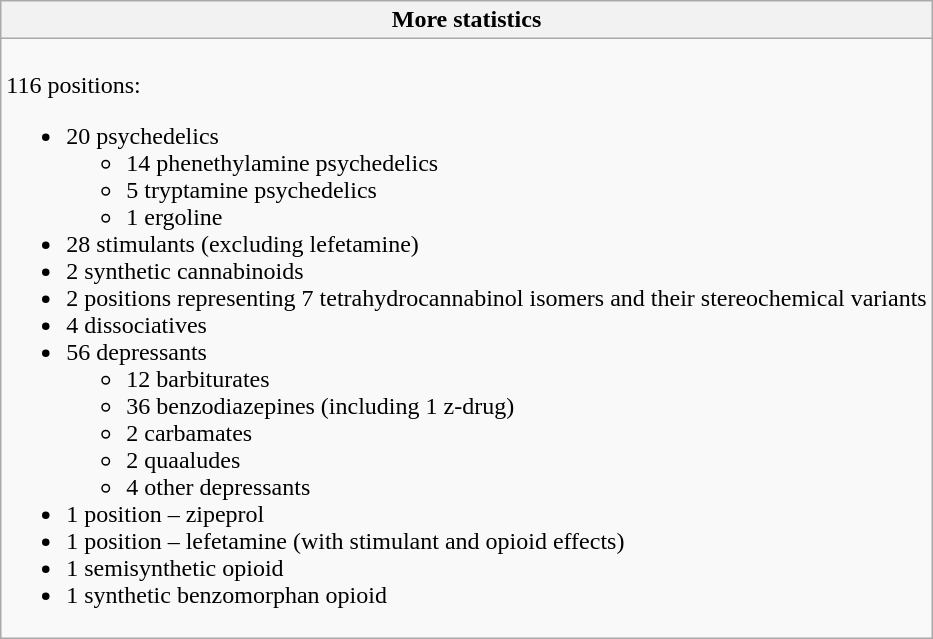<table class="wikitable collapsible collapsed">
<tr>
<th>More statistics</th>
</tr>
<tr>
<td><br>116 positions:<ul><li>20 psychedelics<ul><li>14 phenethylamine psychedelics</li><li>5 tryptamine psychedelics</li><li>1 ergoline</li></ul></li><li>28 stimulants (excluding lefetamine)</li><li>2 synthetic cannabinoids</li><li>2 positions representing 7 tetrahydrocannabinol isomers and their stereochemical variants</li><li>4 dissociatives</li><li>56 depressants<ul><li>12 barbiturates</li><li>36 benzodiazepines (including 1 z-drug)</li><li>2 carbamates</li><li>2 quaaludes</li><li>4 other depressants</li></ul></li><li>1 position – zipeprol</li><li>1 position – lefetamine (with stimulant and opioid effects)</li><li>1 semisynthetic opioid</li><li>1 synthetic benzomorphan opioid</li></ul></td>
</tr>
</table>
